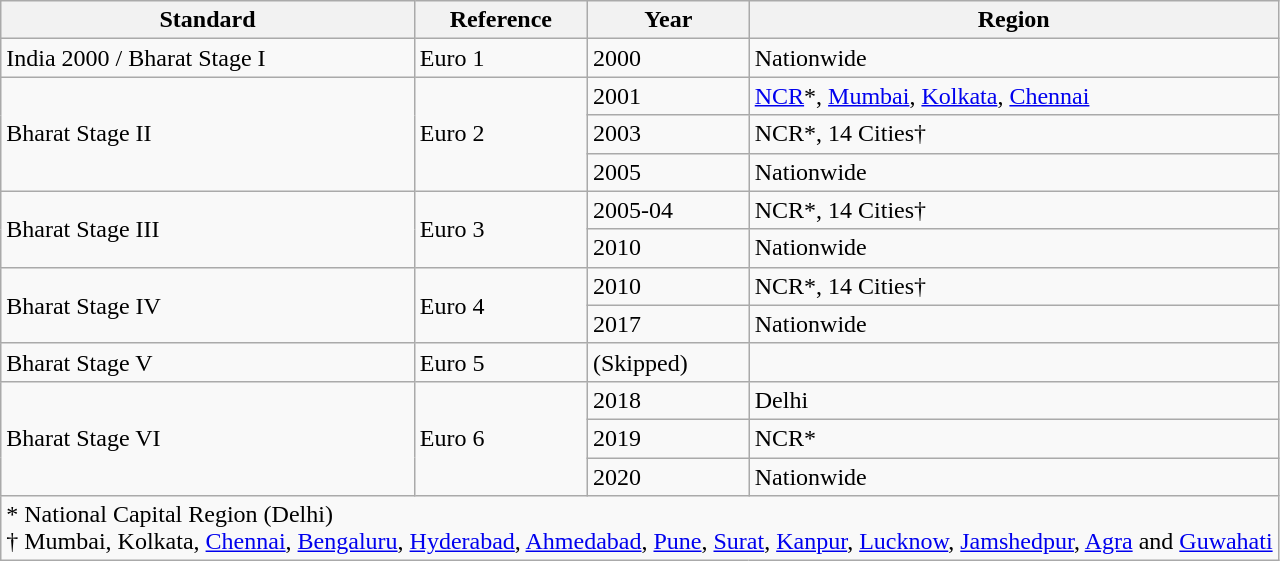<table class="wikitable">
<tr>
<th>Standard</th>
<th>Reference</th>
<th>Year</th>
<th>Region</th>
</tr>
<tr>
<td>India 2000 / Bharat Stage I</td>
<td>Euro 1</td>
<td>2000</td>
<td>Nationwide</td>
</tr>
<tr>
<td rowspan="3">Bharat Stage II</td>
<td rowspan="3">Euro 2</td>
<td>2001</td>
<td><a href='#'>NCR</a>*, <a href='#'>Mumbai</a>, <a href='#'>Kolkata</a>, <a href='#'>Chennai</a></td>
</tr>
<tr>
<td>2003</td>
<td>NCR*, 14 Cities†</td>
</tr>
<tr>
<td>2005</td>
<td>Nationwide</td>
</tr>
<tr>
<td rowspan="2">Bharat Stage III</td>
<td rowspan="2">Euro 3</td>
<td>2005-04</td>
<td>NCR*, 14 Cities†</td>
</tr>
<tr>
<td>2010</td>
<td>Nationwide</td>
</tr>
<tr>
<td rowspan="2">Bharat Stage IV</td>
<td rowspan="2">Euro 4</td>
<td>2010</td>
<td>NCR*, 14 Cities†</td>
</tr>
<tr>
<td>2017</td>
<td>Nationwide</td>
</tr>
<tr>
<td>Bharat Stage V</td>
<td>Euro 5</td>
<td>(Skipped)</td>
<td></td>
</tr>
<tr>
<td rowspan="3">Bharat Stage VI</td>
<td rowspan="3">Euro 6</td>
<td>2018</td>
<td>Delhi</td>
</tr>
<tr>
<td>2019</td>
<td>NCR*</td>
</tr>
<tr>
<td>2020 </td>
<td>Nationwide</td>
</tr>
<tr>
<td colspan="4">* National Capital Region (Delhi)<br>† Mumbai, Kolkata, <a href='#'>Chennai</a>, <a href='#'>Bengaluru</a>, <a href='#'>Hyderabad</a>, <a href='#'>Ahmedabad</a>, <a href='#'>Pune</a>, <a href='#'>Surat</a>, <a href='#'>Kanpur</a>, <a href='#'>Lucknow</a>, <a href='#'>Jamshedpur</a>, <a href='#'>Agra</a> and <a href='#'>Guwahati</a></td>
</tr>
</table>
